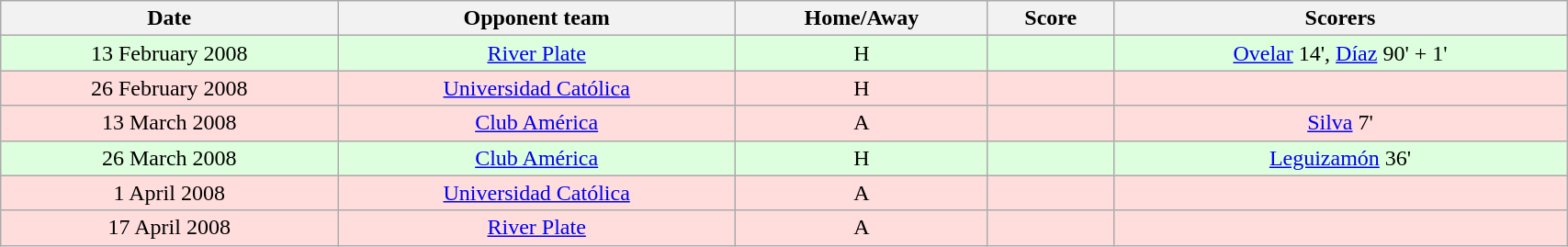<table class="wikitable" width=90%>
<tr>
<th>Date</th>
<th>Opponent team</th>
<th>Home/Away</th>
<th>Score</th>
<th>Scorers</th>
</tr>
<tr bgcolor="#ddffdd">
<td style="text-align: center">13 February 2008</td>
<td style="text-align: center"> <a href='#'>River Plate</a></td>
<td style="text-align: center">H</td>
<td style="text-align: center"></td>
<td style="text-align: center"><a href='#'>Ovelar</a> 14', <a href='#'>Díaz</a> 90' + 1'</td>
</tr>
<tr bgcolor="#ffdddd">
<td style="text-align: center">26 February 2008</td>
<td style="text-align: center"> <a href='#'>Universidad Católica</a></td>
<td style="text-align: center">H</td>
<td style="text-align: center"></td>
<td style="text-align: center"></td>
</tr>
<tr bgcolor="#ffdddd">
<td style="text-align: center">13 March 2008</td>
<td style="text-align: center"> <a href='#'>Club América</a></td>
<td style="text-align: center">A</td>
<td style="text-align: center"></td>
<td style="text-align: center"><a href='#'>Silva</a> 7'</td>
</tr>
<tr bgcolor="#ddffdd">
<td style="text-align: center">26 March 2008</td>
<td style="text-align: center"> <a href='#'>Club América</a></td>
<td style="text-align: center">H</td>
<td style="text-align: center"></td>
<td style="text-align: center"><a href='#'>Leguizamón</a> 36'</td>
</tr>
<tr bgcolor="#ffdddd">
<td style="text-align: center">1 April 2008</td>
<td style="text-align: center"> <a href='#'>Universidad Católica</a></td>
<td style="text-align: center">A</td>
<td style="text-align: center"></td>
<td style="text-align: center"></td>
</tr>
<tr bgcolor="#ffdddd">
<td style="text-align: center">17 April 2008</td>
<td style="text-align: center"> <a href='#'>River Plate</a></td>
<td style="text-align: center">A</td>
<td style="text-align: center"></td>
<td style="text-align: center"></td>
</tr>
</table>
